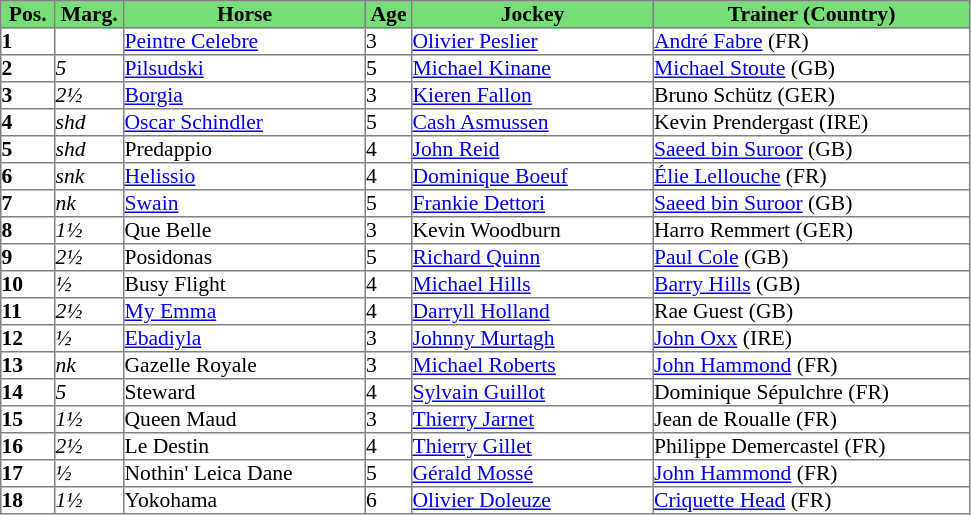<table class = "sortable" | border="1" cellpadding="0" style="border-collapse: collapse; font-size:90%">
<tr style="background:#7d7; text-align:center;">
<th style="width:35px;"><strong>Pos.</strong></th>
<th style="width:45px;"><strong>Marg.</strong></th>
<th style="width:160px;"><strong>Horse</strong></th>
<th style="width:30px;"><strong>Age</strong></th>
<th style="width:160px;"><strong>Jockey</strong></th>
<th style="width:210px;"><strong>Trainer (Country)</strong></th>
</tr>
<tr>
<td><strong>1</strong></td>
<td></td>
<td><a href='#'>Peintre Celebre</a></td>
<td>3</td>
<td><a href='#'>Olivier Peslier</a></td>
<td><a href='#'>André Fabre</a> (FR)</td>
</tr>
<tr>
<td><strong>2</strong></td>
<td><em>5</em></td>
<td><a href='#'>Pilsudski</a></td>
<td>5</td>
<td><a href='#'>Michael Kinane</a></td>
<td><a href='#'>Michael Stoute</a> (GB)</td>
</tr>
<tr>
<td><strong>3</strong></td>
<td><em>2½</em></td>
<td><a href='#'>Borgia</a></td>
<td>3</td>
<td><a href='#'>Kieren Fallon</a></td>
<td>Bruno Schütz (GER)</td>
</tr>
<tr>
<td><strong>4</strong></td>
<td><em>shd</em></td>
<td><a href='#'>Oscar Schindler</a></td>
<td>5</td>
<td><a href='#'>Cash Asmussen</a></td>
<td>Kevin Prendergast (IRE)</td>
</tr>
<tr>
<td><strong>5</strong></td>
<td><em>shd</em></td>
<td>Predappio</td>
<td>4</td>
<td><a href='#'>John Reid</a></td>
<td><a href='#'>Saeed bin Suroor</a> (GB)</td>
</tr>
<tr>
<td><strong>6</strong></td>
<td><em>snk</em></td>
<td><a href='#'>Helissio</a></td>
<td>4</td>
<td><a href='#'>Dominique Boeuf</a></td>
<td><a href='#'>Élie Lellouche</a> (FR)</td>
</tr>
<tr>
<td><strong>7</strong></td>
<td><em>nk</em></td>
<td><a href='#'>Swain</a></td>
<td>5</td>
<td><a href='#'>Frankie Dettori</a></td>
<td><a href='#'>Saeed bin Suroor</a> (GB)</td>
</tr>
<tr>
<td><strong>8</strong></td>
<td><em>1½</em></td>
<td>Que Belle</td>
<td>3</td>
<td>Kevin Woodburn</td>
<td>Harro Remmert (GER)</td>
</tr>
<tr>
<td><strong>9</strong></td>
<td><em>2½</em></td>
<td>Posidonas</td>
<td>5</td>
<td><a href='#'>Richard Quinn</a></td>
<td><a href='#'>Paul Cole</a> (GB)</td>
</tr>
<tr>
<td><strong>10</strong></td>
<td><em>½</em></td>
<td>Busy Flight</td>
<td>4</td>
<td><a href='#'>Michael Hills</a></td>
<td><a href='#'>Barry Hills</a> (GB)</td>
</tr>
<tr>
<td><strong>11</strong></td>
<td><em>2½</em></td>
<td><a href='#'>My Emma</a></td>
<td>4</td>
<td><a href='#'>Darryll Holland</a></td>
<td>Rae Guest (GB)</td>
</tr>
<tr>
<td><strong>12</strong></td>
<td><em>½</em></td>
<td><a href='#'>Ebadiyla</a></td>
<td>3</td>
<td><a href='#'>Johnny Murtagh</a></td>
<td><a href='#'>John Oxx</a> (IRE)</td>
</tr>
<tr>
<td><strong>13</strong></td>
<td><em>nk</em></td>
<td>Gazelle Royale</td>
<td>3</td>
<td><a href='#'>Michael Roberts</a></td>
<td><a href='#'>John Hammond</a> (FR)</td>
</tr>
<tr>
<td><strong>14</strong></td>
<td><em>5</em></td>
<td>Steward</td>
<td>4</td>
<td><a href='#'>Sylvain Guillot</a></td>
<td>Dominique Sépulchre (FR)</td>
</tr>
<tr>
<td><strong>15</strong></td>
<td><em>1½</em></td>
<td>Queen Maud</td>
<td>3</td>
<td><a href='#'>Thierry Jarnet</a></td>
<td>Jean de Roualle (FR)</td>
</tr>
<tr>
<td><strong>16</strong></td>
<td><em>2½</em></td>
<td>Le Destin</td>
<td>4</td>
<td><a href='#'>Thierry Gillet</a></td>
<td>Philippe Demercastel (FR)</td>
</tr>
<tr>
<td><strong>17</strong></td>
<td><em>½</em></td>
<td>Nothin' Leica Dane</td>
<td>5</td>
<td><a href='#'>Gérald Mossé</a></td>
<td><a href='#'>John Hammond</a> (FR)</td>
</tr>
<tr>
<td><strong>18</strong></td>
<td><em>1½</em></td>
<td>Yokohama</td>
<td>6</td>
<td><a href='#'>Olivier Doleuze</a></td>
<td><a href='#'>Criquette Head</a> (FR)</td>
</tr>
</table>
